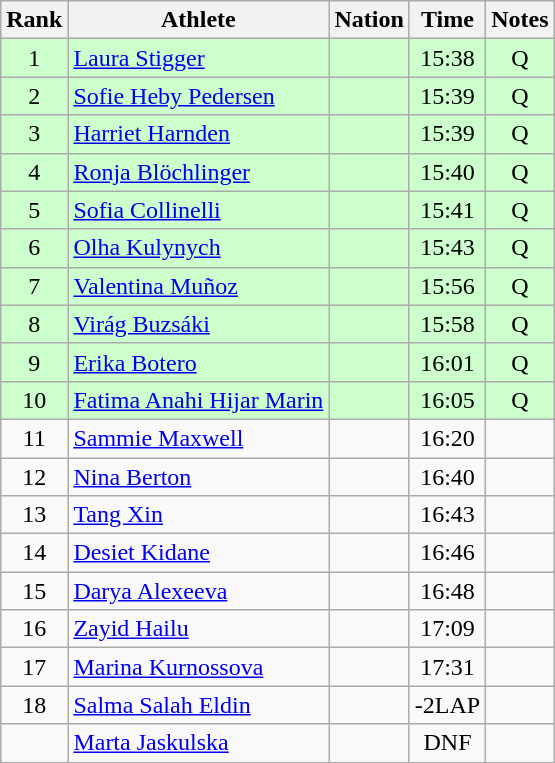<table class="wikitable sortable" style="text-align:center">
<tr>
<th>Rank</th>
<th>Athlete</th>
<th>Nation</th>
<th>Time</th>
<th>Notes</th>
</tr>
<tr bgcolor=ccffcc>
<td>1</td>
<td align=left><a href='#'>Laura Stigger</a></td>
<td align=left></td>
<td>15:38</td>
<td>Q</td>
</tr>
<tr bgcolor=ccffcc>
<td>2</td>
<td align=left><a href='#'>Sofie Heby Pedersen</a></td>
<td align=left></td>
<td>15:39</td>
<td>Q</td>
</tr>
<tr bgcolor=ccffcc>
<td>3</td>
<td align=left><a href='#'>Harriet Harnden</a></td>
<td align=left></td>
<td>15:39</td>
<td>Q</td>
</tr>
<tr bgcolor=ccffcc>
<td>4</td>
<td align=left><a href='#'>Ronja Blöchlinger</a></td>
<td align=left></td>
<td>15:40</td>
<td>Q</td>
</tr>
<tr bgcolor=ccffcc>
<td>5</td>
<td align=left><a href='#'>Sofia Collinelli</a></td>
<td align=left></td>
<td>15:41</td>
<td>Q</td>
</tr>
<tr bgcolor=ccffcc>
<td>6</td>
<td align=left><a href='#'>Olha Kulynych</a></td>
<td align=left></td>
<td>15:43</td>
<td>Q</td>
</tr>
<tr bgcolor=ccffcc>
<td>7</td>
<td align=left><a href='#'>Valentina Muñoz</a></td>
<td align=left></td>
<td>15:56</td>
<td>Q</td>
</tr>
<tr bgcolor=ccffcc>
<td>8</td>
<td align=left><a href='#'>Virág Buzsáki</a></td>
<td align=left></td>
<td>15:58</td>
<td>Q</td>
</tr>
<tr bgcolor=ccffcc>
<td>9</td>
<td align=left><a href='#'>Erika Botero</a></td>
<td align=left></td>
<td>16:01</td>
<td>Q</td>
</tr>
<tr bgcolor=ccffcc>
<td>10</td>
<td align=left><a href='#'>Fatima Anahi Hijar Marin</a></td>
<td align=left></td>
<td>16:05</td>
<td>Q</td>
</tr>
<tr>
<td>11</td>
<td align=left><a href='#'>Sammie Maxwell</a></td>
<td align=left></td>
<td>16:20</td>
<td></td>
</tr>
<tr>
<td>12</td>
<td align=left><a href='#'>Nina Berton</a></td>
<td align=left></td>
<td>16:40</td>
<td></td>
</tr>
<tr>
<td>13</td>
<td align=left><a href='#'>Tang Xin</a></td>
<td align=left></td>
<td>16:43</td>
<td></td>
</tr>
<tr>
<td>14</td>
<td align=left><a href='#'>Desiet Kidane</a></td>
<td align=left></td>
<td>16:46</td>
<td></td>
</tr>
<tr>
<td>15</td>
<td align=left><a href='#'>Darya Alexeeva</a></td>
<td align=left></td>
<td>16:48</td>
<td></td>
</tr>
<tr>
<td>16</td>
<td align=left><a href='#'>Zayid Hailu</a></td>
<td align=left></td>
<td>17:09</td>
<td></td>
</tr>
<tr>
<td>17</td>
<td align=left><a href='#'>Marina Kurnossova</a></td>
<td align=left></td>
<td>17:31</td>
<td></td>
</tr>
<tr>
<td>18</td>
<td align=left><a href='#'>Salma Salah Eldin</a></td>
<td align=left></td>
<td>-2LAP</td>
<td></td>
</tr>
<tr>
<td></td>
<td align=left><a href='#'>Marta Jaskulska</a></td>
<td align=left></td>
<td>DNF</td>
<td></td>
</tr>
</table>
